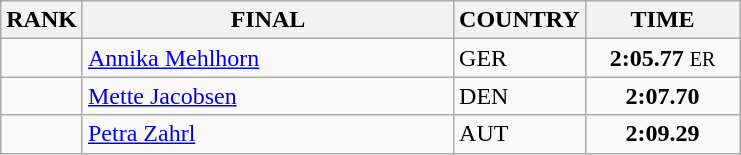<table class="wikitable">
<tr>
<th>RANK</th>
<th align="left" style="width: 15em">FINAL</th>
<th>COUNTRY</th>
<th style="width: 6em">TIME</th>
</tr>
<tr>
<td align="center"></td>
<td><a href='#'>Annika Mehlhorn</a></td>
<td> GER</td>
<td align="center"><strong>2:05.77</strong> <small>ER</small></td>
</tr>
<tr>
<td align="center"></td>
<td><a href='#'>Mette Jacobsen</a></td>
<td> DEN</td>
<td align="center"><strong>2:07.70</strong></td>
</tr>
<tr>
<td align="center"></td>
<td><a href='#'>Petra Zahrl</a></td>
<td> AUT</td>
<td align="center"><strong>2:09.29</strong></td>
</tr>
</table>
